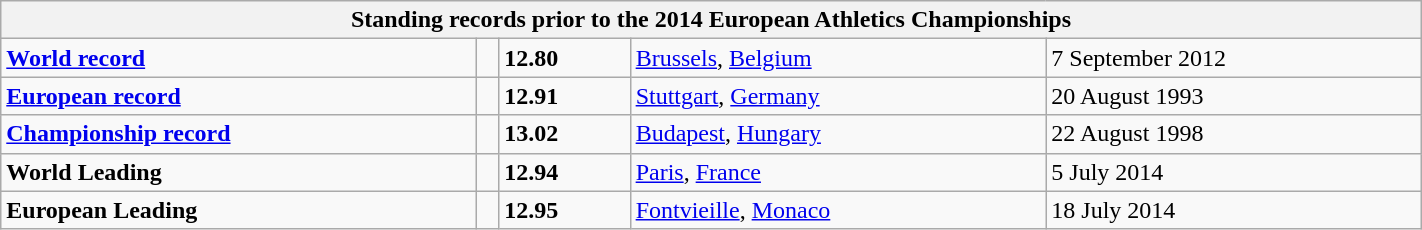<table class="wikitable" width=75%>
<tr>
<th colspan="5">Standing records prior to the 2014 European Athletics Championships</th>
</tr>
<tr>
<td><strong><a href='#'>World record</a></strong></td>
<td></td>
<td><strong>12.80</strong></td>
<td><a href='#'>Brussels</a>, <a href='#'>Belgium</a></td>
<td>7 September 2012</td>
</tr>
<tr>
<td><strong><a href='#'>European record</a></strong></td>
<td></td>
<td><strong>12.91</strong></td>
<td><a href='#'>Stuttgart</a>, <a href='#'>Germany</a></td>
<td>20 August 1993</td>
</tr>
<tr>
<td><strong><a href='#'>Championship record</a></strong></td>
<td></td>
<td><strong>13.02</strong></td>
<td><a href='#'>Budapest</a>, <a href='#'>Hungary</a></td>
<td>22 August 1998</td>
</tr>
<tr>
<td><strong>World Leading</strong></td>
<td></td>
<td><strong>12.94</strong></td>
<td><a href='#'>Paris</a>, <a href='#'>France</a></td>
<td>5 July 2014</td>
</tr>
<tr>
<td><strong>European Leading</strong></td>
<td></td>
<td><strong>12.95</strong></td>
<td><a href='#'>Fontvieille</a>, <a href='#'>Monaco</a></td>
<td>18 July 2014</td>
</tr>
</table>
